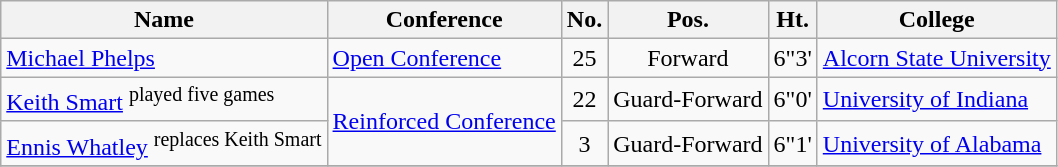<table class="wikitable" border="1">
<tr>
<th>Name</th>
<th>Conference</th>
<th>No.</th>
<th>Pos.</th>
<th>Ht.</th>
<th>College</th>
</tr>
<tr>
<td><a href='#'>Michael Phelps</a></td>
<td><a href='#'>Open Conference</a></td>
<td align="center">25</td>
<td align="center">Forward</td>
<td align="center">6"3'</td>
<td><a href='#'>Alcorn State University</a></td>
</tr>
<tr>
<td><a href='#'>Keith Smart</a> <sup>played five games</sup></td>
<td rowspan="2"><a href='#'>Reinforced Conference</a></td>
<td align="center">22</td>
<td align="center">Guard-Forward</td>
<td align="center">6"0'</td>
<td><a href='#'>University of Indiana</a></td>
</tr>
<tr>
<td><a href='#'>Ennis Whatley</a> <sup>replaces Keith Smart</sup></td>
<td align="center">3</td>
<td align="center">Guard-Forward</td>
<td align="center">6"1'</td>
<td><a href='#'>University of Alabama</a></td>
</tr>
<tr>
</tr>
</table>
